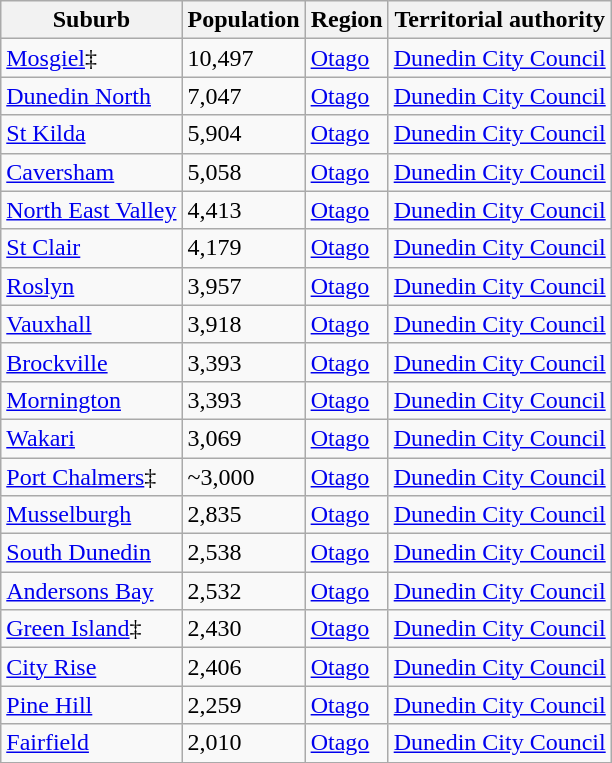<table class="wikitable sortable">
<tr>
<th align="left">Suburb</th>
<th>Population</th>
<th>Region</th>
<th>Territorial authority</th>
</tr>
<tr>
<td><a href='#'>Mosgiel</a>‡</td>
<td>10,497</td>
<td><a href='#'>Otago</a></td>
<td><a href='#'>Dunedin City Council</a></td>
</tr>
<tr>
<td><a href='#'>Dunedin North</a></td>
<td>7,047</td>
<td><a href='#'>Otago</a></td>
<td><a href='#'>Dunedin City Council</a></td>
</tr>
<tr>
<td><a href='#'>St Kilda</a></td>
<td>5,904</td>
<td><a href='#'>Otago</a></td>
<td><a href='#'>Dunedin City Council</a></td>
</tr>
<tr>
<td><a href='#'>Caversham</a></td>
<td>5,058</td>
<td><a href='#'>Otago</a></td>
<td><a href='#'>Dunedin City Council</a></td>
</tr>
<tr>
<td><a href='#'>North East Valley</a></td>
<td>4,413</td>
<td><a href='#'>Otago</a></td>
<td><a href='#'>Dunedin City Council</a></td>
</tr>
<tr>
<td><a href='#'>St Clair</a></td>
<td>4,179</td>
<td><a href='#'>Otago</a></td>
<td><a href='#'>Dunedin City Council</a></td>
</tr>
<tr>
<td><a href='#'>Roslyn</a></td>
<td>3,957</td>
<td><a href='#'>Otago</a></td>
<td><a href='#'>Dunedin City Council</a></td>
</tr>
<tr>
<td><a href='#'>Vauxhall</a></td>
<td>3,918</td>
<td><a href='#'>Otago</a></td>
<td><a href='#'>Dunedin City Council</a></td>
</tr>
<tr>
<td><a href='#'>Brockville</a></td>
<td>3,393</td>
<td><a href='#'>Otago</a></td>
<td><a href='#'>Dunedin City Council</a></td>
</tr>
<tr>
<td><a href='#'>Mornington</a></td>
<td>3,393</td>
<td><a href='#'>Otago</a></td>
<td><a href='#'>Dunedin City Council</a></td>
</tr>
<tr>
<td><a href='#'>Wakari</a></td>
<td>3,069</td>
<td><a href='#'>Otago</a></td>
<td><a href='#'>Dunedin City Council</a></td>
</tr>
<tr>
<td><a href='#'>Port Chalmers</a>‡</td>
<td>~3,000</td>
<td><a href='#'>Otago</a></td>
<td><a href='#'>Dunedin City Council</a></td>
</tr>
<tr>
<td><a href='#'>Musselburgh</a></td>
<td>2,835</td>
<td><a href='#'>Otago</a></td>
<td><a href='#'>Dunedin City Council</a></td>
</tr>
<tr>
<td><a href='#'>South Dunedin</a></td>
<td>2,538</td>
<td><a href='#'>Otago</a></td>
<td><a href='#'>Dunedin City Council</a></td>
</tr>
<tr>
<td><a href='#'>Andersons Bay</a></td>
<td>2,532</td>
<td><a href='#'>Otago</a></td>
<td><a href='#'>Dunedin City Council</a></td>
</tr>
<tr>
<td><a href='#'>Green Island</a>‡</td>
<td>2,430</td>
<td><a href='#'>Otago</a></td>
<td><a href='#'>Dunedin City Council</a></td>
</tr>
<tr>
<td><a href='#'>City Rise</a></td>
<td>2,406</td>
<td><a href='#'>Otago</a></td>
<td><a href='#'>Dunedin City Council</a></td>
</tr>
<tr>
<td><a href='#'>Pine Hill</a></td>
<td>2,259</td>
<td><a href='#'>Otago</a></td>
<td><a href='#'>Dunedin City Council</a></td>
</tr>
<tr>
<td><a href='#'>Fairfield</a></td>
<td>2,010</td>
<td><a href='#'>Otago</a></td>
<td><a href='#'>Dunedin City Council</a></td>
</tr>
<tr>
</tr>
</table>
